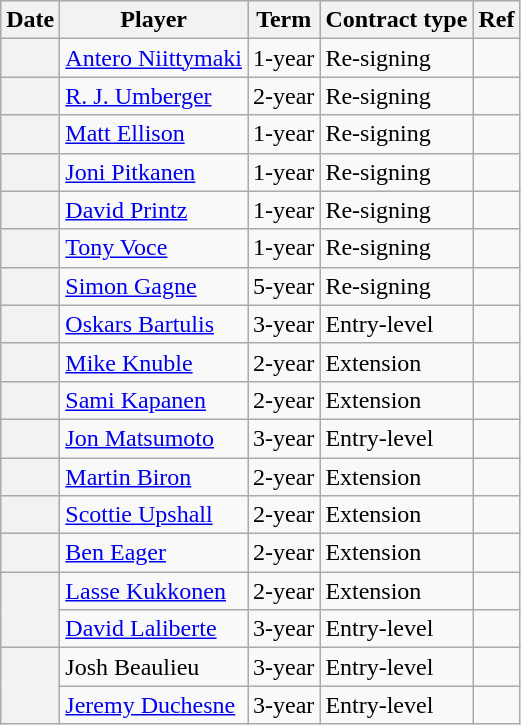<table class="wikitable plainrowheaders">
<tr style="background:#ddd; text-align:center;">
<th>Date</th>
<th>Player</th>
<th>Term</th>
<th>Contract type</th>
<th>Ref</th>
</tr>
<tr>
<th scope="row"></th>
<td><a href='#'>Antero Niittymaki</a></td>
<td>1-year</td>
<td>Re-signing</td>
<td></td>
</tr>
<tr>
<th scope="row"></th>
<td><a href='#'>R. J. Umberger</a></td>
<td>2-year</td>
<td>Re-signing</td>
<td></td>
</tr>
<tr>
<th scope="row"></th>
<td><a href='#'>Matt Ellison</a></td>
<td>1-year</td>
<td>Re-signing</td>
<td></td>
</tr>
<tr>
<th scope="row"></th>
<td><a href='#'>Joni Pitkanen</a></td>
<td>1-year</td>
<td>Re-signing</td>
<td></td>
</tr>
<tr>
<th scope="row"></th>
<td><a href='#'>David Printz</a></td>
<td>1-year</td>
<td>Re-signing</td>
<td></td>
</tr>
<tr>
<th scope="row"></th>
<td><a href='#'>Tony Voce</a></td>
<td>1-year</td>
<td>Re-signing</td>
<td></td>
</tr>
<tr>
<th scope="row"></th>
<td><a href='#'>Simon Gagne</a></td>
<td>5-year</td>
<td>Re-signing</td>
<td></td>
</tr>
<tr>
<th scope="row"></th>
<td><a href='#'>Oskars Bartulis</a></td>
<td>3-year</td>
<td>Entry-level</td>
<td></td>
</tr>
<tr>
<th scope="row"></th>
<td><a href='#'>Mike Knuble</a></td>
<td>2-year</td>
<td>Extension</td>
<td></td>
</tr>
<tr>
<th scope="row"></th>
<td><a href='#'>Sami Kapanen</a></td>
<td>2-year</td>
<td>Extension</td>
<td></td>
</tr>
<tr>
<th scope="row"></th>
<td><a href='#'>Jon Matsumoto</a></td>
<td>3-year</td>
<td>Entry-level</td>
<td></td>
</tr>
<tr>
<th scope="row"></th>
<td><a href='#'>Martin Biron</a></td>
<td>2-year</td>
<td>Extension</td>
<td></td>
</tr>
<tr>
<th scope="row"></th>
<td><a href='#'>Scottie Upshall</a></td>
<td>2-year</td>
<td>Extension</td>
<td></td>
</tr>
<tr>
<th scope="row"></th>
<td><a href='#'>Ben Eager</a></td>
<td>2-year</td>
<td>Extension</td>
<td></td>
</tr>
<tr>
<th scope="row" rowspan=2></th>
<td><a href='#'>Lasse Kukkonen</a></td>
<td>2-year</td>
<td>Extension</td>
<td></td>
</tr>
<tr>
<td><a href='#'>David Laliberte</a></td>
<td>3-year</td>
<td>Entry-level</td>
<td></td>
</tr>
<tr>
<th scope="row" rowspan=2></th>
<td>Josh Beaulieu</td>
<td>3-year</td>
<td>Entry-level</td>
<td></td>
</tr>
<tr>
<td><a href='#'>Jeremy Duchesne</a></td>
<td>3-year</td>
<td>Entry-level</td>
<td></td>
</tr>
</table>
